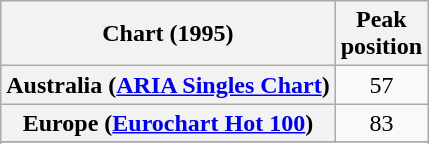<table class="wikitable sortable plainrowheaders" style="text-align:center">
<tr>
<th scope="col">Chart (1995)</th>
<th scope="col">Peak<br>position</th>
</tr>
<tr>
<th scope="row">Australia (<a href='#'>ARIA Singles Chart</a>)</th>
<td>57</td>
</tr>
<tr>
<th scope="row">Europe (<a href='#'>Eurochart Hot 100</a>)</th>
<td>83</td>
</tr>
<tr>
</tr>
<tr>
</tr>
<tr>
</tr>
</table>
